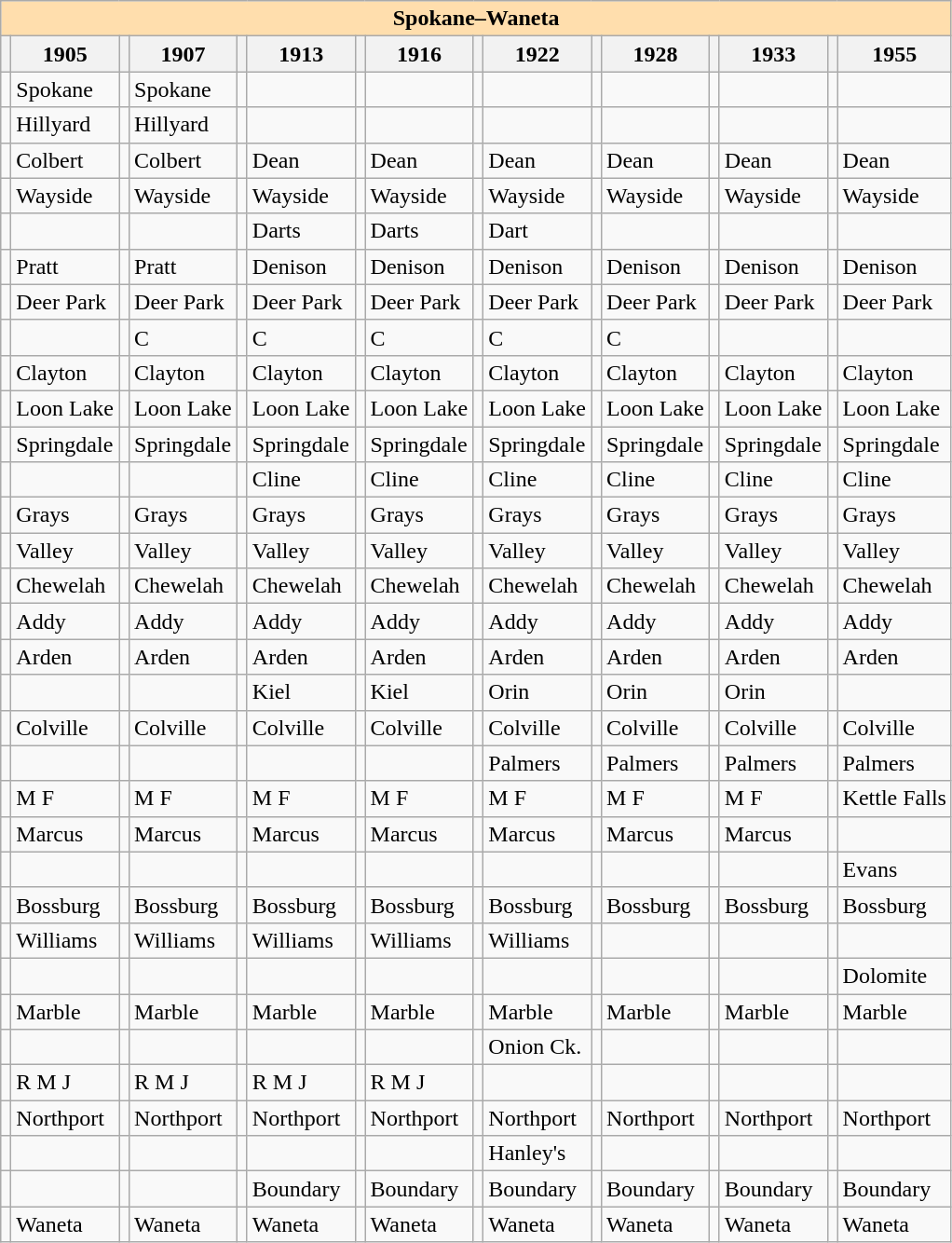<table class="wikitable mw-collapsible mw-collapsed">
<tr>
<th colspan="16" style="background:#ffdead;">Spokane–Waneta</th>
</tr>
<tr>
<th></th>
<th>1905</th>
<th></th>
<th>1907</th>
<th></th>
<th>1913</th>
<th></th>
<th>1916</th>
<th></th>
<th>1922</th>
<th></th>
<th>1928</th>
<th></th>
<th>1933</th>
<th></th>
<th>1955</th>
</tr>
<tr>
<td></td>
<td>Spokane</td>
<td></td>
<td>Spokane</td>
<td></td>
<td></td>
<td></td>
<td></td>
<td></td>
<td></td>
<td></td>
<td></td>
<td></td>
<td></td>
<td></td>
<td></td>
</tr>
<tr>
<td></td>
<td>Hillyard</td>
<td></td>
<td>Hillyard</td>
<td></td>
<td></td>
<td></td>
<td></td>
<td></td>
<td></td>
<td></td>
<td></td>
<td></td>
<td></td>
<td></td>
<td></td>
</tr>
<tr>
<td></td>
<td>Colbert</td>
<td></td>
<td>Colbert</td>
<td></td>
<td>Dean</td>
<td></td>
<td>Dean</td>
<td></td>
<td>Dean</td>
<td></td>
<td>Dean</td>
<td></td>
<td>Dean</td>
<td></td>
<td>Dean</td>
</tr>
<tr>
<td></td>
<td>Wayside</td>
<td></td>
<td>Wayside</td>
<td></td>
<td>Wayside</td>
<td></td>
<td>Wayside</td>
<td></td>
<td>Wayside</td>
<td></td>
<td>Wayside</td>
<td></td>
<td>Wayside</td>
<td></td>
<td>Wayside</td>
</tr>
<tr>
<td></td>
<td></td>
<td></td>
<td></td>
<td></td>
<td>Darts</td>
<td></td>
<td>Darts</td>
<td></td>
<td>Dart</td>
<td></td>
<td></td>
<td></td>
<td></td>
<td></td>
<td></td>
</tr>
<tr>
<td></td>
<td>Pratt</td>
<td></td>
<td>Pratt</td>
<td></td>
<td>Denison</td>
<td></td>
<td>Denison</td>
<td></td>
<td>Denison</td>
<td></td>
<td>Denison</td>
<td></td>
<td>Denison</td>
<td></td>
<td>Denison</td>
</tr>
<tr>
<td></td>
<td>Deer Park</td>
<td></td>
<td>Deer Park</td>
<td></td>
<td>Deer Park</td>
<td></td>
<td>Deer Park</td>
<td></td>
<td>Deer Park</td>
<td></td>
<td>Deer Park</td>
<td></td>
<td>Deer Park</td>
<td></td>
<td>Deer Park</td>
</tr>
<tr>
<td></td>
<td></td>
<td></td>
<td>C</td>
<td></td>
<td>C</td>
<td></td>
<td>C</td>
<td></td>
<td>C</td>
<td></td>
<td>C</td>
<td></td>
<td></td>
<td></td>
<td></td>
</tr>
<tr>
<td></td>
<td>Clayton</td>
<td></td>
<td>Clayton</td>
<td></td>
<td>Clayton</td>
<td></td>
<td>Clayton</td>
<td></td>
<td>Clayton</td>
<td></td>
<td>Clayton</td>
<td></td>
<td>Clayton</td>
<td></td>
<td>Clayton</td>
</tr>
<tr>
<td></td>
<td>Loon Lake</td>
<td></td>
<td>Loon Lake</td>
<td></td>
<td>Loon Lake</td>
<td></td>
<td>Loon Lake</td>
<td></td>
<td>Loon Lake</td>
<td></td>
<td>Loon Lake</td>
<td></td>
<td>Loon Lake</td>
<td></td>
<td>Loon Lake</td>
</tr>
<tr>
<td></td>
<td>Springdale</td>
<td></td>
<td>Springdale</td>
<td></td>
<td>Springdale</td>
<td></td>
<td>Springdale</td>
<td></td>
<td>Springdale</td>
<td></td>
<td>Springdale</td>
<td></td>
<td>Springdale</td>
<td></td>
<td>Springdale</td>
</tr>
<tr>
<td></td>
<td></td>
<td></td>
<td></td>
<td></td>
<td>Cline</td>
<td></td>
<td>Cline</td>
<td></td>
<td>Cline</td>
<td></td>
<td>Cline</td>
<td></td>
<td>Cline</td>
<td></td>
<td>Cline</td>
</tr>
<tr>
<td></td>
<td>Grays</td>
<td></td>
<td>Grays</td>
<td></td>
<td>Grays</td>
<td></td>
<td>Grays</td>
<td></td>
<td>Grays</td>
<td></td>
<td>Grays</td>
<td></td>
<td>Grays</td>
<td></td>
<td>Grays</td>
</tr>
<tr>
<td></td>
<td>Valley</td>
<td></td>
<td>Valley</td>
<td></td>
<td>Valley</td>
<td></td>
<td>Valley</td>
<td></td>
<td>Valley</td>
<td></td>
<td>Valley</td>
<td></td>
<td>Valley</td>
<td></td>
<td>Valley</td>
</tr>
<tr>
<td></td>
<td>Chewelah</td>
<td></td>
<td>Chewelah</td>
<td></td>
<td>Chewelah</td>
<td></td>
<td>Chewelah</td>
<td></td>
<td>Chewelah</td>
<td></td>
<td>Chewelah</td>
<td></td>
<td>Chewelah</td>
<td></td>
<td>Chewelah</td>
</tr>
<tr>
<td></td>
<td>Addy</td>
<td></td>
<td>Addy</td>
<td></td>
<td>Addy</td>
<td></td>
<td>Addy</td>
<td></td>
<td>Addy</td>
<td></td>
<td>Addy</td>
<td></td>
<td>Addy</td>
<td></td>
<td>Addy</td>
</tr>
<tr>
<td></td>
<td>Arden</td>
<td></td>
<td>Arden</td>
<td></td>
<td>Arden</td>
<td></td>
<td>Arden</td>
<td></td>
<td>Arden</td>
<td></td>
<td>Arden</td>
<td></td>
<td>Arden</td>
<td></td>
<td>Arden</td>
</tr>
<tr>
<td></td>
<td></td>
<td></td>
<td></td>
<td></td>
<td>Kiel</td>
<td></td>
<td>Kiel</td>
<td></td>
<td>Orin</td>
<td></td>
<td>Orin</td>
<td></td>
<td>Orin</td>
<td></td>
<td></td>
</tr>
<tr>
<td></td>
<td>Colville</td>
<td></td>
<td>Colville</td>
<td></td>
<td>Colville</td>
<td></td>
<td>Colville</td>
<td></td>
<td>Colville</td>
<td></td>
<td>Colville</td>
<td></td>
<td>Colville</td>
<td></td>
<td>Colville</td>
</tr>
<tr>
<td></td>
<td></td>
<td></td>
<td></td>
<td></td>
<td></td>
<td></td>
<td></td>
<td></td>
<td>Palmers</td>
<td></td>
<td>Palmers</td>
<td></td>
<td>Palmers</td>
<td></td>
<td>Palmers</td>
</tr>
<tr>
<td></td>
<td>M F</td>
<td></td>
<td>M F</td>
<td></td>
<td>M F</td>
<td></td>
<td>M F</td>
<td></td>
<td>M F</td>
<td></td>
<td>M F</td>
<td></td>
<td>M F</td>
<td></td>
<td>Kettle Falls</td>
</tr>
<tr>
<td></td>
<td>Marcus</td>
<td></td>
<td>Marcus</td>
<td></td>
<td>Marcus</td>
<td></td>
<td>Marcus</td>
<td></td>
<td>Marcus</td>
<td></td>
<td>Marcus</td>
<td></td>
<td>Marcus</td>
<td></td>
<td></td>
</tr>
<tr>
<td></td>
<td></td>
<td></td>
<td></td>
<td></td>
<td></td>
<td></td>
<td></td>
<td></td>
<td></td>
<td></td>
<td></td>
<td></td>
<td></td>
<td></td>
<td>Evans</td>
</tr>
<tr>
<td></td>
<td>Bossburg</td>
<td></td>
<td>Bossburg</td>
<td></td>
<td>Bossburg</td>
<td></td>
<td>Bossburg</td>
<td></td>
<td>Bossburg</td>
<td></td>
<td>Bossburg</td>
<td></td>
<td>Bossburg</td>
<td></td>
<td>Bossburg</td>
</tr>
<tr>
<td></td>
<td>Williams</td>
<td></td>
<td>Williams</td>
<td></td>
<td>Williams</td>
<td></td>
<td>Williams</td>
<td></td>
<td>Williams</td>
<td></td>
<td></td>
<td></td>
<td></td>
<td></td>
<td></td>
</tr>
<tr>
<td></td>
<td></td>
<td></td>
<td></td>
<td></td>
<td></td>
<td></td>
<td></td>
<td></td>
<td></td>
<td></td>
<td></td>
<td></td>
<td></td>
<td></td>
<td>Dolomite</td>
</tr>
<tr>
<td></td>
<td>Marble</td>
<td></td>
<td>Marble</td>
<td></td>
<td>Marble</td>
<td></td>
<td>Marble</td>
<td></td>
<td>Marble</td>
<td></td>
<td>Marble</td>
<td></td>
<td>Marble</td>
<td></td>
<td>Marble</td>
</tr>
<tr>
<td></td>
<td></td>
<td></td>
<td></td>
<td></td>
<td></td>
<td></td>
<td></td>
<td></td>
<td>Onion Ck.</td>
<td></td>
<td></td>
<td></td>
<td></td>
<td></td>
<td></td>
</tr>
<tr>
<td></td>
<td>R M J</td>
<td></td>
<td>R M J</td>
<td></td>
<td>R M J</td>
<td></td>
<td>R M J</td>
<td></td>
<td></td>
<td></td>
<td></td>
<td></td>
<td></td>
<td></td>
<td></td>
</tr>
<tr>
<td></td>
<td>Northport</td>
<td></td>
<td>Northport</td>
<td></td>
<td>Northport</td>
<td></td>
<td>Northport</td>
<td></td>
<td>Northport</td>
<td></td>
<td>Northport</td>
<td></td>
<td>Northport</td>
<td></td>
<td>Northport</td>
</tr>
<tr>
<td></td>
<td></td>
<td></td>
<td></td>
<td></td>
<td></td>
<td></td>
<td></td>
<td></td>
<td>Hanley's</td>
<td></td>
<td></td>
<td></td>
<td></td>
<td></td>
<td></td>
</tr>
<tr>
<td></td>
<td></td>
<td></td>
<td></td>
<td></td>
<td>Boundary</td>
<td></td>
<td>Boundary</td>
<td></td>
<td>Boundary</td>
<td></td>
<td>Boundary</td>
<td></td>
<td>Boundary</td>
<td></td>
<td>Boundary</td>
</tr>
<tr>
<td></td>
<td>Waneta</td>
<td></td>
<td>Waneta</td>
<td></td>
<td>Waneta</td>
<td></td>
<td>Waneta</td>
<td></td>
<td>Waneta</td>
<td></td>
<td>Waneta</td>
<td></td>
<td>Waneta</td>
<td></td>
<td>Waneta</td>
</tr>
</table>
